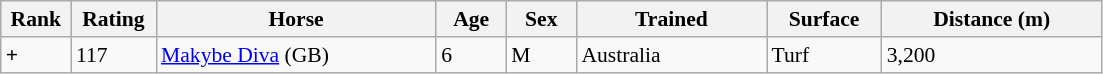<table class="wikitable sortable" style="font-size:90%">
<tr>
<th width="40px">Rank</th>
<th width="50px">Rating</th>
<th width="180px">Horse</th>
<th width="40px">Age</th>
<th width="40px">Sex</th>
<th width="120px">Trained</th>
<th width="70px">Surface</th>
<th width="140px">Distance (m)</th>
</tr>
<tr>
<td><strong>+</strong></td>
<td>117</td>
<td><a href='#'>Makybe Diva</a> (GB)</td>
<td>6</td>
<td>M</td>
<td>Australia</td>
<td>Turf</td>
<td>3,200</td>
</tr>
</table>
